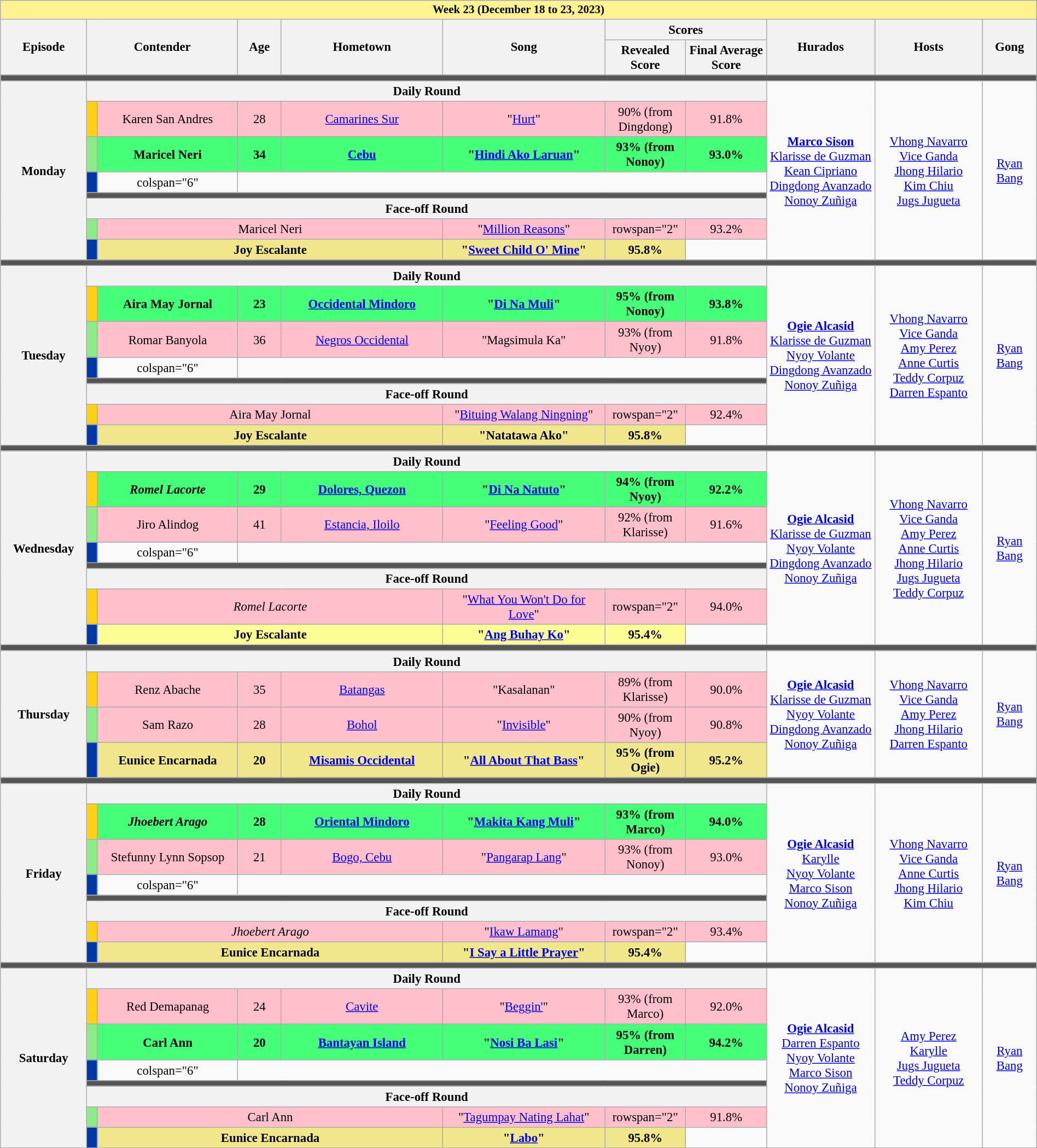<table class="wikitable mw-collapsible mw-collapsed" style="width:100%; text-align:center; font-size:95%;">
<tr>
<th colspan="11" style="background-color:#fff291;font-size:14px">Week 23 (December 18 to 23, 2023)</th>
</tr>
<tr>
<th rowspan="2" width="8%">Episode</th>
<th colspan="2" rowspan="2" width="14%">Contender</th>
<th rowspan="2" width="04%">Age</th>
<th rowspan="2" width="15%">Hometown</th>
<th rowspan="2" width="15%">Song</th>
<th colspan="2">Scores</th>
<th rowspan="2" width="10%">Hurados</th>
<th rowspan="2" width="10%">Hosts</th>
<th rowspan="2" width="05%">Gong</th>
</tr>
<tr>
<th width="7.5%">Revealed Score</th>
<th width="7.5%">Final Average Score</th>
</tr>
<tr>
<td colspan="11" style="background:#555;"></td>
</tr>
<tr>
<th rowspan="8">Monday<br></th>
<th colspan="7">Daily Round</th>
<td rowspan="8"><strong><a href='#'>Marco Sison</a></strong><br><a href='#'>Klarisse de Guzman</a><br><a href='#'>Kean Cipriano</a><br><a href='#'>Dingdong Avanzado</a><br><a href='#'>Nonoy Zuñiga</a></td>
<td rowspan="8"><a href='#'>Vhong Navarro</a><br><a href='#'>Vice Ganda</a><br><a href='#'>Jhong Hilario</a><br><a href='#'>Kim Chiu</a><br><a href='#'>Jugs Jugueta</a></td>
<td rowspan="8"><a href='#'>Ryan Bang</a></td>
</tr>
<tr style="background:pink" |>
<td style="background:#FCD116" width="01%"></td>
<td>Karen San Andres</td>
<td>28</td>
<td><a href='#'>Camarines Sur</a></td>
<td>"<a href='#'>Hurt</a>"</td>
<td>90% (from Dingdong)</td>
<td>91.8%</td>
</tr>
<tr style="background:#44ff77" |>
<td style="background:#8deb87"></td>
<td><strong>Maricel Neri</strong></td>
<td><strong>34</strong></td>
<td><strong><a href='#'>Cebu</a></strong></td>
<td><strong>"<a href='#'>Hindi Ako Laruan</a>"</strong></td>
<td><strong>93% (from Nonoy)</strong></td>
<td><strong>93.0%</strong></td>
</tr>
<tr>
<td style="background:#0038A8"></td>
<td>colspan="6" </td>
</tr>
<tr>
<td colspan="7" style="background:#555;"></td>
</tr>
<tr>
<th colspan="7">Face-off Round</th>
</tr>
<tr style="background:pink" |>
<td style="background:#8deb87"></td>
<td colspan="3">Maricel Neri</td>
<td>"<a href='#'>Million Reasons</a>"</td>
<td>rowspan="2" </td>
<td>93.2%</td>
</tr>
<tr style="background:khaki" |>
<td style="background:#0038A8"></td>
<td colspan="3"><strong>Joy Escalante</strong></td>
<td><strong>"<a href='#'>Sweet Child O' Mine</a>"</strong></td>
<td><strong>95.8%</strong></td>
</tr>
<tr>
<td colspan="11" style="background:#555;"></td>
</tr>
<tr>
<th rowspan="8">Tuesday<br></th>
<th colspan="7">Daily Round</th>
<td rowspan="8"><strong><a href='#'>Ogie Alcasid</a></strong><br><a href='#'>Klarisse de Guzman</a><br><a href='#'>Nyoy Volante</a><br><a href='#'>Dingdong Avanzado</a><br><a href='#'>Nonoy Zuñiga</a></td>
<td rowspan="8"><a href='#'>Vhong Navarro</a><br><a href='#'>Vice Ganda</a><br><a href='#'>Amy Perez</a><br><a href='#'>Anne Curtis</a><br><a href='#'>Teddy Corpuz</a><br><a href='#'>Darren Espanto</a></td>
<td rowspan="8"><a href='#'>Ryan Bang</a></td>
</tr>
<tr style="background:#44ff77" |>
<td style="background:#FCD116"></td>
<td><strong>Aira May Jornal</strong></td>
<td><strong>23</strong></td>
<td><strong><a href='#'>Occidental Mindoro</a></strong></td>
<td><strong>"<a href='#'>Di Na Muli</a>"</strong></td>
<td><strong>95% (from Nonoy)</strong></td>
<td><strong>93.8%</strong></td>
</tr>
<tr style="background:pink" |>
<td style="background:#8deb87"></td>
<td>Romar Banyola</td>
<td>36</td>
<td><a href='#'>Negros Occidental</a></td>
<td>"Magsimula Ka"</td>
<td>93% (from Nyoy)</td>
<td>91.8%</td>
</tr>
<tr>
<td style="background:#0038A8"></td>
<td>colspan="6" </td>
</tr>
<tr>
<td colspan="7" style="background:#555;"></td>
</tr>
<tr>
<th colspan="7">Face-off Round</th>
</tr>
<tr style="background:pink" |>
<td style="background:#FCD116"></td>
<td colspan="3">Aira May Jornal</td>
<td>"<a href='#'>Bituing Walang Ningning</a>"</td>
<td>rowspan="2" </td>
<td>92.4%</td>
</tr>
<tr style="background:khaki" |>
<td style="background:#0038A8"></td>
<td colspan="3"><strong>Joy Escalante</strong></td>
<td><strong>"Natatawa Ako"</strong></td>
<td><strong>95.8%</strong></td>
</tr>
<tr>
<td colspan="11" style="background:#555;"></td>
</tr>
<tr>
<th rowspan="8">Wednesday<br></th>
<th colspan="7">Daily Round</th>
<td rowspan="8"><strong><a href='#'>Ogie Alcasid</a></strong><br><a href='#'>Klarisse de Guzman</a><br><a href='#'>Nyoy Volante</a><br><a href='#'>Dingdong Avanzado</a><br><a href='#'>Nonoy Zuñiga</a></td>
<td rowspan="8"><a href='#'>Vhong Navarro</a><br><a href='#'>Vice Ganda</a><br><a href='#'>Amy Perez</a><br><a href='#'>Anne Curtis</a><br><a href='#'>Jhong Hilario</a><br><a href='#'>Jugs Jugueta</a><br><a href='#'>Teddy Corpuz</a></td>
<td rowspan="8"><a href='#'>Ryan Bang</a></td>
</tr>
<tr style="background:#44ff77" |>
<td style="background:#FCD116"></td>
<td><strong><em>Romel Lacorte</em></strong></td>
<td><strong>29</strong></td>
<td><strong><a href='#'>Dolores, Quezon</a></strong></td>
<td><strong>"<a href='#'>Di Na Natuto</a>"</strong></td>
<td><strong>94% (from Nyoy)</strong></td>
<td><strong>92.2%</strong></td>
</tr>
<tr style="background:pink" |>
<td style="background:#8deb87"></td>
<td>Jiro Alindog</td>
<td>41</td>
<td><a href='#'>Estancia, Iloilo</a></td>
<td>"<a href='#'>Feeling Good</a>"</td>
<td>92% (from Klarisse)</td>
<td>91.6%</td>
</tr>
<tr>
<td style="background:#0038A8"></td>
<td>colspan="6" </td>
</tr>
<tr>
<td colspan="7" style="background:#555;"></td>
</tr>
<tr>
<th colspan="7">Face-off Round</th>
</tr>
<tr style="background:pink" |>
<td style="background:#FCD116"></td>
<td colspan="3"><em>Romel Lacorte</em></td>
<td>"<a href='#'>What You Won't Do for Love</a>"</td>
<td>rowspan="2" </td>
<td>94.0%</td>
</tr>
<tr style="background:#FDFD96" |>
<td style="background:#0038A8"></td>
<td colspan="3"><strong>Joy Escalante</strong></td>
<td><strong>"<a href='#'>Ang Buhay Ko</a>"</strong></td>
<td><strong>95.4%</strong></td>
</tr>
<tr>
<td colspan="11" style="background:#555;"></td>
</tr>
<tr>
<th rowspan="4">Thursday<br></th>
<th colspan="7">Daily Round</th>
<td rowspan="4"><strong><a href='#'>Ogie Alcasid</a></strong><br><a href='#'>Klarisse de Guzman</a><br><a href='#'>Nyoy Volante</a><br><a href='#'>Dingdong Avanzado</a><br><a href='#'>Nonoy Zuñiga</a></td>
<td rowspan="4"><a href='#'>Vhong Navarro</a><br><a href='#'>Vice Ganda</a><br><a href='#'>Amy Perez</a><br><a href='#'>Jhong Hilario</a><br><a href='#'>Darren Espanto</a></td>
<td rowspan="4"><a href='#'>Ryan Bang</a></td>
</tr>
<tr style="background:pink" |>
<td style="background:#FCD116"></td>
<td>Renz Abache</td>
<td>35</td>
<td><a href='#'>Batangas</a></td>
<td>"Kasalanan"</td>
<td>89% (from Klarisse)</td>
<td>90.0%</td>
</tr>
<tr style="background:pink" |>
<td style="background:#8deb87"></td>
<td>Sam Razo</td>
<td>28</td>
<td><a href='#'>Bohol</a></td>
<td>"<a href='#'>Invisible</a>"</td>
<td>90% (from Nyoy)</td>
<td>90.8%</td>
</tr>
<tr style="background:khaki" |>
<td style="background:#0038A8"></td>
<td><strong>Eunice Encarnada</strong></td>
<td><strong>20</strong></td>
<td><strong><a href='#'>Misamis Occidental</a></strong></td>
<td><strong>"<a href='#'>All About That Bass</a>"</strong></td>
<td><strong>95% (from Ogie)</strong></td>
<td><strong>95.2%</strong></td>
</tr>
<tr>
<td colspan="11" style="background:#555;"></td>
</tr>
<tr>
<th rowspan="8">Friday<br></th>
<th colspan="7">Daily Round</th>
<td rowspan="8"><strong><a href='#'>Ogie Alcasid</a></strong><br><a href='#'>Karylle</a><br><a href='#'>Nyoy Volante</a><br><a href='#'>Marco Sison</a><br><a href='#'>Nonoy Zuñiga</a></td>
<td rowspan="8"><a href='#'>Vhong Navarro</a><br><a href='#'>Vice Ganda</a><br><a href='#'>Anne Curtis</a><br><a href='#'>Jhong Hilario</a><br><a href='#'>Kim Chiu</a></td>
<td rowspan="8"><a href='#'>Ryan Bang</a></td>
</tr>
<tr style="background:#44ff77" |>
<td style="background:#FCD116"></td>
<td><strong><em>Jhoebert Arago</em></strong></td>
<td><strong>28</strong></td>
<td><strong><a href='#'>Oriental Mindoro</a></strong></td>
<td><strong>"<a href='#'>Makita Kang Muli</a>"</strong></td>
<td><strong>93% (from Marco)</strong></td>
<td><strong>94.0%</strong></td>
</tr>
<tr style="background:pink" |>
<td style="background:#8deb87"></td>
<td>Stefunny Lynn Sopsop</td>
<td>21</td>
<td><a href='#'>Bogo, Cebu</a></td>
<td>"<a href='#'>Pangarap Lang</a>"</td>
<td>93% (from Nonoy)</td>
<td>93.0%</td>
</tr>
<tr>
<td style="background:#0038A8"></td>
<td>colspan="6" </td>
</tr>
<tr>
<td colspan="7" style="background:#555;"></td>
</tr>
<tr>
<th colspan="7">Face-off Round</th>
</tr>
<tr style="background:pink" |>
<td style="background:#FCD116"></td>
<td colspan="3"><em>Jhoebert Arago</em></td>
<td>"<a href='#'>Ikaw Lamang</a>"</td>
<td>rowspan="2" </td>
<td>93.4%</td>
</tr>
<tr style="background:khaki" |>
<td style="background:#0038A8"></td>
<td colspan="3"><strong>Eunice Encarnada</strong></td>
<td><strong>"<a href='#'>I Say a Little Prayer</a>"</strong></td>
<td><strong>95.4%</strong></td>
</tr>
<tr>
<td colspan="11" style="background:#555;"></td>
</tr>
<tr>
<th rowspan="8">Saturday <br></th>
<th colspan="7">Daily Round</th>
<td rowspan="8"><strong><a href='#'>Ogie Alcasid</a></strong><br><a href='#'>Darren Espanto</a><br><a href='#'>Nyoy Volante</a><br><a href='#'>Marco Sison</a><br><a href='#'>Nonoy Zuñiga</a></td>
<td rowspan="8"><a href='#'>Amy Perez</a><br><a href='#'>Karylle</a><br><a href='#'>Jugs Jugueta</a><br><a href='#'>Teddy Corpuz</a></td>
<td rowspan="8"><a href='#'>Ryan Bang</a></td>
</tr>
<tr style="background:pink" |>
<td style="background:#FCD116"></td>
<td>Red Demapanag</td>
<td>24</td>
<td><a href='#'>Cavite</a></td>
<td>"<a href='#'>Beggin'</a>"</td>
<td>93% (from Marco)</td>
<td>92.0%</td>
</tr>
<tr style="background:#44ff77" |>
<td style="background:#8deb87"></td>
<td><strong>Carl Ann</strong></td>
<td><strong>20</strong></td>
<td><strong><a href='#'>Bantayan Island</a></strong></td>
<td><strong>"<a href='#'>Nosi Ba Lasi</a>"</strong></td>
<td><strong>95% (from Darren)</strong></td>
<td><strong>94.2%</strong></td>
</tr>
<tr>
<td style="background:#0038A8"></td>
<td>colspan="6" </td>
</tr>
<tr>
<td colspan="7" style="background:#555;"></td>
</tr>
<tr>
<th colspan="7">Face-off Round</th>
</tr>
<tr style="background:pink" |>
<td style="background:#8deb87"></td>
<td colspan="3">Carl Ann</td>
<td>"<a href='#'>Tagumpay Nating Lahat</a>"</td>
<td>rowspan="2" </td>
<td>91.8%</td>
</tr>
<tr style="background:khaki" |>
<td style="background:#0038A8"></td>
<td colspan="3"><strong>Eunice Encarnada</strong></td>
<td><strong>"<a href='#'>Labo</a>"</strong></td>
<td><strong>95.8%</strong></td>
</tr>
</table>
